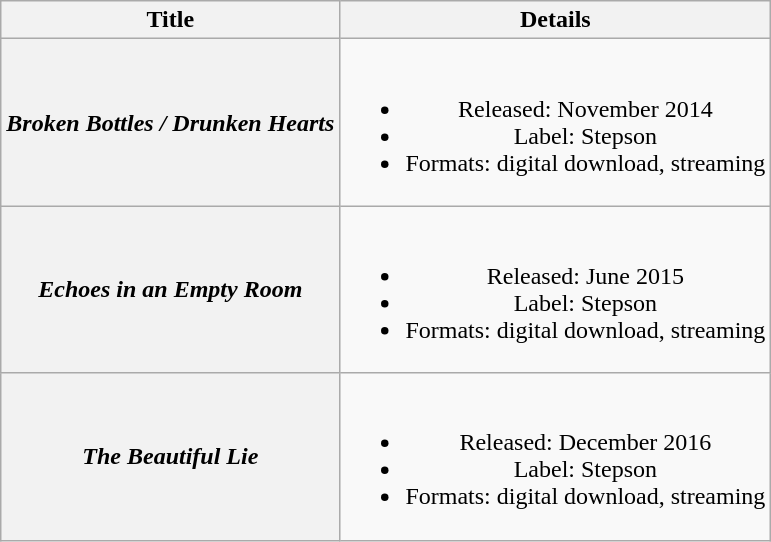<table class="wikitable plainrowheaders" style="text-align:center;">
<tr>
<th>Title</th>
<th>Details</th>
</tr>
<tr>
<th scope="row"><em>Broken Bottles / Drunken Hearts</em></th>
<td><br><ul><li>Released: November 2014</li><li>Label: Stepson</li><li>Formats: digital download, streaming</li></ul></td>
</tr>
<tr>
<th scope="row"><em>Echoes in an Empty Room</em></th>
<td><br><ul><li>Released: June 2015</li><li>Label: Stepson</li><li>Formats: digital download, streaming</li></ul></td>
</tr>
<tr>
<th scope="row"><em>The Beautiful Lie</em></th>
<td><br><ul><li>Released: December 2016</li><li>Label: Stepson</li><li>Formats: digital download, streaming</li></ul></td>
</tr>
</table>
